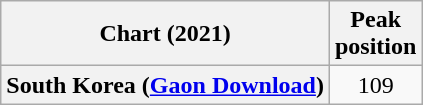<table class="wikitable sortable plainrowheaders" style="text-align:center">
<tr>
<th scope="col">Chart (2021)</th>
<th scope="col">Peak<br>position</th>
</tr>
<tr>
<th scope="row">South Korea (<a href='#'>Gaon Download</a>)</th>
<td>109</td>
</tr>
</table>
